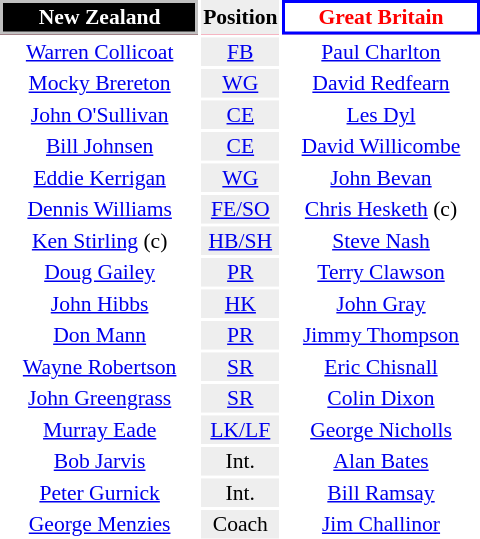<table align=right style="font-size:90%; margin-left:1em">
<tr bgcolor=#FF0033>
<th align="centre" width="126" style="border: 2px solid silver; background: black; color: white">New Zealand</th>
<th align="center" style="background: #eeeeee; color: black">Position</th>
<th align="centre" width="126" style="border: 2px solid blue; background: white; color: red">Great Britain</th>
</tr>
<tr>
<td align="center"><a href='#'>Warren Collicoat</a></td>
<td align="center" style="background: #eeeeee"><a href='#'>FB</a></td>
<td align="center"><a href='#'>Paul Charlton</a></td>
</tr>
<tr>
<td align="center"><a href='#'>Mocky Brereton</a></td>
<td align="center" style="background: #eeeeee"><a href='#'>WG</a></td>
<td align="center"><a href='#'>David Redfearn</a></td>
</tr>
<tr>
<td align="center"><a href='#'>John O'Sullivan</a></td>
<td align="center" style="background: #eeeeee"><a href='#'>CE</a></td>
<td align="center"><a href='#'>Les Dyl</a></td>
</tr>
<tr>
<td align="center"><a href='#'>Bill Johnsen</a></td>
<td align="center" style="background: #eeeeee"><a href='#'>CE</a></td>
<td align="center"><a href='#'>David Willicombe</a></td>
</tr>
<tr>
<td align="center"><a href='#'>Eddie Kerrigan</a></td>
<td align="center" style="background: #eeeeee"><a href='#'>WG</a></td>
<td align="center"><a href='#'>John Bevan</a></td>
</tr>
<tr>
<td align="center"><a href='#'>Dennis Williams</a></td>
<td align="center" style="background: #eeeeee"><a href='#'>FE/SO</a></td>
<td align="center"><a href='#'>Chris Hesketh</a> (c)</td>
</tr>
<tr>
<td align="center"><a href='#'>Ken Stirling</a> (c)</td>
<td align="center" style="background: #eeeeee"><a href='#'>HB/SH</a></td>
<td align="center"><a href='#'>Steve Nash</a></td>
</tr>
<tr>
<td align="center"><a href='#'>Doug Gailey</a></td>
<td align="center" style="background: #eeeeee"><a href='#'>PR</a></td>
<td align="center"><a href='#'>Terry Clawson</a></td>
</tr>
<tr>
<td align="center"><a href='#'>John Hibbs</a></td>
<td align="center" style="background: #eeeeee"><a href='#'>HK</a></td>
<td align="center"><a href='#'>John Gray</a></td>
</tr>
<tr>
<td align="center"><a href='#'>Don Mann</a></td>
<td align="center" style="background: #eeeeee"><a href='#'>PR</a></td>
<td align="center"><a href='#'>Jimmy Thompson</a></td>
</tr>
<tr>
<td align="center"><a href='#'>Wayne Robertson</a></td>
<td align="center" style="background: #eeeeee"><a href='#'>SR</a></td>
<td align="center"><a href='#'>Eric Chisnall</a></td>
</tr>
<tr>
<td align="center"><a href='#'>John Greengrass</a></td>
<td align="center" style="background: #eeeeee"><a href='#'>SR</a></td>
<td align="center"><a href='#'>Colin Dixon</a></td>
</tr>
<tr>
<td align="center"><a href='#'>Murray Eade</a></td>
<td align="center" style="background: #eeeeee"><a href='#'>LK/LF</a></td>
<td align="center"><a href='#'>George Nicholls</a></td>
</tr>
<tr>
<td align="center"><a href='#'>Bob Jarvis</a></td>
<td align="center" style="background: #eeeeee">Int.</td>
<td align="center"><a href='#'>Alan Bates</a></td>
</tr>
<tr>
<td align="center"><a href='#'>Peter Gurnick</a></td>
<td align="center" style="background: #eeeeee">Int.</td>
<td align="center"><a href='#'>Bill Ramsay</a></td>
</tr>
<tr>
<td align="center"><a href='#'>George Menzies</a></td>
<td align="center" style="background: #eeeeee">Coach</td>
<td align="center"><a href='#'>Jim Challinor</a></td>
</tr>
</table>
